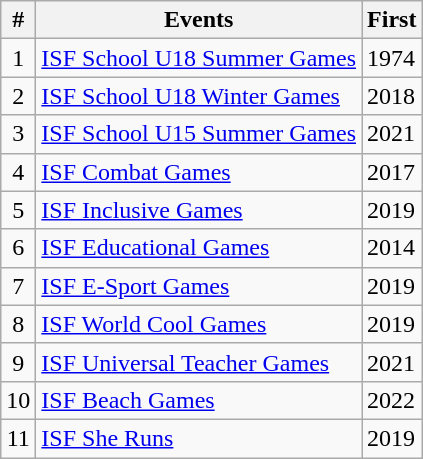<table class="wikitable">
<tr>
<th>#</th>
<th>Events</th>
<th>First</th>
</tr>
<tr>
<td align=center>1</td>
<td><a href='#'>ISF School U18 Summer Games</a></td>
<td>1974</td>
</tr>
<tr>
<td align=center>2</td>
<td><a href='#'>ISF School U18 Winter Games</a></td>
<td>2018</td>
</tr>
<tr>
<td align=center>3</td>
<td><a href='#'>ISF School U15 Summer Games</a></td>
<td>2021</td>
</tr>
<tr>
<td align=center>4</td>
<td><a href='#'>ISF Combat Games</a></td>
<td>2017</td>
</tr>
<tr>
<td align=center>5</td>
<td><a href='#'>ISF Inclusive Games</a></td>
<td>2019</td>
</tr>
<tr>
<td align=center>6</td>
<td><a href='#'>ISF Educational Games</a></td>
<td>2014</td>
</tr>
<tr>
<td align=center>7</td>
<td><a href='#'>ISF E-Sport Games</a></td>
<td>2019</td>
</tr>
<tr>
<td align=center>8</td>
<td><a href='#'>ISF World Cool Games</a></td>
<td>2019</td>
</tr>
<tr>
<td align=center>9</td>
<td><a href='#'>ISF Universal Teacher Games</a></td>
<td>2021</td>
</tr>
<tr>
<td align=center>10</td>
<td><a href='#'>ISF Beach Games</a></td>
<td>2022</td>
</tr>
<tr>
<td align=center>11</td>
<td><a href='#'>ISF She Runs</a></td>
<td>2019</td>
</tr>
</table>
